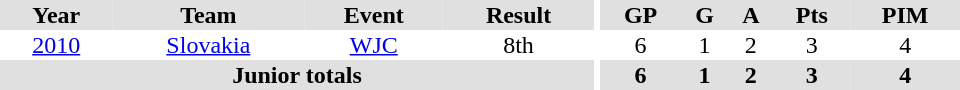<table border="0" cellpadding="1" cellspacing="0" ID="Table3" style="text-align:center; width:40em">
<tr ALIGN="center" bgcolor="#e0e0e0">
<th>Year</th>
<th>Team</th>
<th>Event</th>
<th>Result</th>
<th rowspan="99" bgcolor="#ffffff"></th>
<th>GP</th>
<th>G</th>
<th>A</th>
<th>Pts</th>
<th>PIM</th>
</tr>
<tr>
<td><a href='#'>2010</a></td>
<td><a href='#'>Slovakia</a></td>
<td><a href='#'>WJC</a></td>
<td>8th</td>
<td>6</td>
<td>1</td>
<td>2</td>
<td>3</td>
<td>4</td>
</tr>
<tr bgcolor="#e0e0e0">
<th colspan="4">Junior totals</th>
<th>6</th>
<th>1</th>
<th>2</th>
<th>3</th>
<th>4</th>
</tr>
</table>
